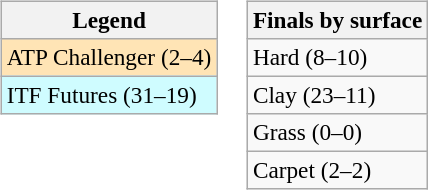<table>
<tr valign=top>
<td><br><table class=wikitable style=font-size:97%>
<tr>
<th>Legend</th>
</tr>
<tr bgcolor=moccasin>
<td>ATP Challenger (2–4)</td>
</tr>
<tr bgcolor=cffcff>
<td>ITF Futures (31–19)</td>
</tr>
</table>
</td>
<td><br><table class=wikitable style=font-size:97%>
<tr>
<th>Finals by surface</th>
</tr>
<tr>
<td>Hard (8–10)</td>
</tr>
<tr>
<td>Clay (23–11)</td>
</tr>
<tr>
<td>Grass (0–0)</td>
</tr>
<tr>
<td>Carpet (2–2)</td>
</tr>
</table>
</td>
</tr>
</table>
